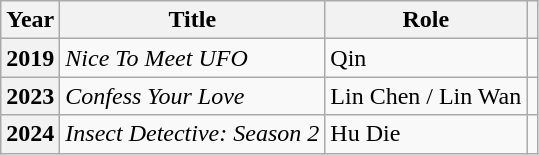<table class="wikitable plainrowheaders">
<tr>
<th scope="col">Year</th>
<th scope="col">Title</th>
<th scope="col">Role</th>
<th scope="col" class="unsortable"></th>
</tr>
<tr>
<th scope="row">2019</th>
<td><em>Nice To Meet UFO</em></td>
<td>Qin</td>
<td style="text-align:center"></td>
</tr>
<tr>
<th scope="row">2023</th>
<td><em>Confess Your Love</em></td>
<td>Lin Chen / Lin Wan</td>
<td style="text-align:center"></td>
</tr>
<tr>
<th scope="row">2024</th>
<td><em>Insect Detective: Season 2</em></td>
<td>Hu Die</td>
<td style="text-align:center"></td>
</tr>
</table>
